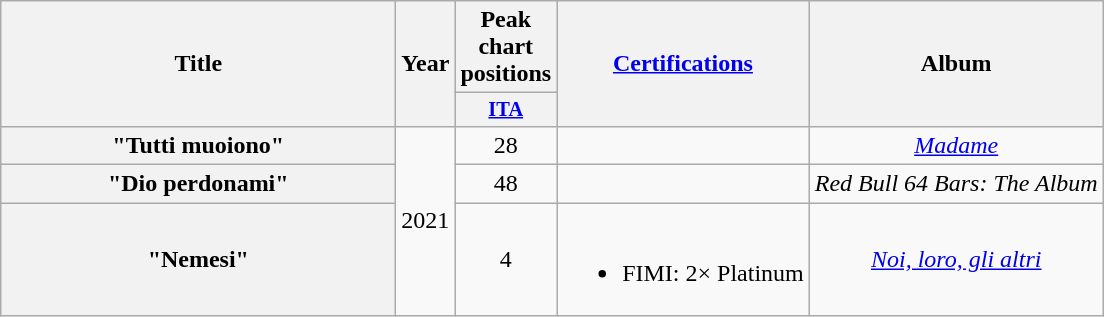<table class="wikitable plainrowheaders" style="text-align:center;">
<tr>
<th scope="col" rowspan="2" style="width:16em;">Title</th>
<th scope="col" rowspan="2" style="width:1em;">Year</th>
<th scope="col" colspan="1">Peak chart positions</th>
<th scope="col" rowspan="2"><a href='#'>Certifications</a></th>
<th scope="col" rowspan="2">Album</th>
</tr>
<tr>
<th scope="col" style="width:3em;font-size:85%;"><a href='#'>ITA</a><br></th>
</tr>
<tr>
<th scope="row">"Tutti muoiono"<br></th>
<td rowspan="3">2021</td>
<td>28</td>
<td></td>
<td><em><a href='#'>Madame</a></em></td>
</tr>
<tr>
<th scope="row">"Dio perdonami"<br></th>
<td>48</td>
<td></td>
<td><em>Red Bull 64 Bars: The Album</em></td>
</tr>
<tr>
<th scope="row">"Nemesi"<br></th>
<td>4</td>
<td><br><ul><li>FIMI: 2× Platinum</li></ul></td>
<td><em><a href='#'>Noi, loro, gli altri</a></em></td>
</tr>
</table>
